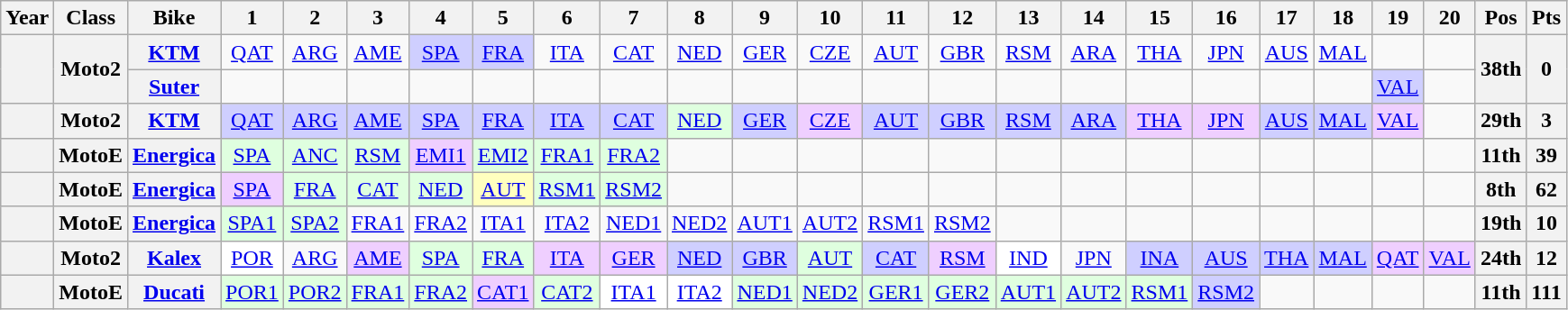<table class="wikitable" style="text-align:center">
<tr>
<th>Year</th>
<th>Class</th>
<th>Bike</th>
<th>1</th>
<th>2</th>
<th>3</th>
<th>4</th>
<th>5</th>
<th>6</th>
<th>7</th>
<th>8</th>
<th>9</th>
<th>10</th>
<th>11</th>
<th>12</th>
<th>13</th>
<th>14</th>
<th>15</th>
<th>16</th>
<th>17</th>
<th>18</th>
<th>19</th>
<th>20</th>
<th>Pos</th>
<th>Pts</th>
</tr>
<tr>
<th rowspan=2></th>
<th rowspan=2>Moto2</th>
<th><a href='#'>KTM</a></th>
<td><a href='#'>QAT</a></td>
<td><a href='#'>ARG</a></td>
<td><a href='#'>AME</a></td>
<td style="background:#cfcfff;"><a href='#'>SPA</a><br></td>
<td style="background:#cfcfff;"><a href='#'>FRA</a><br></td>
<td><a href='#'>ITA</a></td>
<td><a href='#'>CAT</a></td>
<td><a href='#'>NED</a></td>
<td><a href='#'>GER</a></td>
<td><a href='#'>CZE</a></td>
<td><a href='#'>AUT</a></td>
<td><a href='#'>GBR</a></td>
<td><a href='#'>RSM</a></td>
<td><a href='#'>ARA</a></td>
<td><a href='#'>THA</a></td>
<td><a href='#'>JPN</a></td>
<td><a href='#'>AUS</a></td>
<td><a href='#'>MAL</a></td>
<td></td>
<td></td>
<th rowspan=2>38th</th>
<th rowspan=2>0</th>
</tr>
<tr>
<th><a href='#'>Suter</a></th>
<td></td>
<td></td>
<td></td>
<td></td>
<td></td>
<td></td>
<td></td>
<td></td>
<td></td>
<td></td>
<td></td>
<td></td>
<td></td>
<td></td>
<td></td>
<td></td>
<td></td>
<td></td>
<td style="background:#cfcfff;"><a href='#'>VAL</a><br></td>
<td></td>
</tr>
<tr>
<th></th>
<th>Moto2</th>
<th><a href='#'>KTM</a></th>
<td style="background:#cfcfff;"><a href='#'>QAT</a><br></td>
<td style="background:#cfcfff;"><a href='#'>ARG</a><br></td>
<td style="background:#cfcfff;"><a href='#'>AME</a><br></td>
<td style="background:#cfcfff;"><a href='#'>SPA</a><br></td>
<td style="background:#cfcfff;"><a href='#'>FRA</a><br></td>
<td style="background:#cfcfff;"><a href='#'>ITA</a><br></td>
<td style="background:#cfcfff;"><a href='#'>CAT</a><br></td>
<td style="background:#dfffdf;"><a href='#'>NED</a><br></td>
<td style="background:#cfcfff;"><a href='#'>GER</a><br></td>
<td style="background:#efcfff;"><a href='#'>CZE</a><br></td>
<td style="background:#cfcfff;"><a href='#'>AUT</a><br></td>
<td style="background:#cfcfff;"><a href='#'>GBR</a><br></td>
<td style="background:#cfcfff;"><a href='#'>RSM</a><br></td>
<td style="background:#cfcfff;"><a href='#'>ARA</a><br></td>
<td style="background:#efcfff;"><a href='#'>THA</a><br></td>
<td style="background:#efcfff;"><a href='#'>JPN</a><br></td>
<td style="background:#cfcfff;"><a href='#'>AUS</a><br></td>
<td style="background:#cfcfff;"><a href='#'>MAL</a><br></td>
<td style="background:#efcfff;"><a href='#'>VAL</a><br></td>
<td></td>
<th>29th</th>
<th>3</th>
</tr>
<tr>
<th></th>
<th>MotoE</th>
<th><a href='#'>Energica</a></th>
<td style="background:#dfffdf;"><a href='#'>SPA</a><br></td>
<td style="background:#dfffdf;"><a href='#'>ANC</a><br></td>
<td style="background:#dfffdf;"><a href='#'>RSM</a><br></td>
<td style="background:#efcfff;"><a href='#'>EMI1</a><br></td>
<td style="background:#dfffdf;"><a href='#'>EMI2</a><br></td>
<td style="background:#dfffdf;"><a href='#'>FRA1</a><br></td>
<td style="background:#dfffdf;"><a href='#'>FRA2</a><br></td>
<td></td>
<td></td>
<td></td>
<td></td>
<td></td>
<td></td>
<td></td>
<td></td>
<td></td>
<td></td>
<td></td>
<td></td>
<td></td>
<th>11th</th>
<th>39</th>
</tr>
<tr>
<th></th>
<th>MotoE</th>
<th><a href='#'>Energica</a></th>
<td style="background:#efcfff;"><a href='#'>SPA</a><br></td>
<td style="background:#dfffdf;"><a href='#'>FRA</a><br></td>
<td style="background:#dfffdf;"><a href='#'>CAT</a><br></td>
<td style="background:#dfffdf;"><a href='#'>NED</a><br></td>
<td style="background:#ffffbf;"><a href='#'>AUT</a><br></td>
<td style="background:#dfffdf;"><a href='#'>RSM1</a><br></td>
<td style="background:#dfffdf;"><a href='#'>RSM2</a><br></td>
<td></td>
<td></td>
<td></td>
<td></td>
<td></td>
<td></td>
<td></td>
<td></td>
<td></td>
<td></td>
<td></td>
<td></td>
<td></td>
<th>8th</th>
<th>62</th>
</tr>
<tr>
<th></th>
<th>MotoE</th>
<th><a href='#'>Energica</a></th>
<td style="background:#dfffdf;"><a href='#'>SPA1</a><br></td>
<td style="background:#dfffdf;"><a href='#'>SPA2</a><br></td>
<td><a href='#'>FRA1</a></td>
<td><a href='#'>FRA2</a></td>
<td><a href='#'>ITA1</a></td>
<td><a href='#'>ITA2</a></td>
<td><a href='#'>NED1</a></td>
<td><a href='#'>NED2</a></td>
<td><a href='#'>AUT1</a></td>
<td><a href='#'>AUT2</a></td>
<td><a href='#'>RSM1</a></td>
<td><a href='#'>RSM2</a></td>
<td></td>
<td></td>
<td></td>
<td></td>
<td></td>
<td></td>
<td></td>
<td></td>
<th>19th</th>
<th>10</th>
</tr>
<tr>
<th></th>
<th>Moto2</th>
<th><a href='#'>Kalex</a></th>
<td style="background:#ffffff;"><a href='#'>POR</a><br></td>
<td><a href='#'>ARG</a></td>
<td style="background:#efcfff;"><a href='#'>AME</a><br></td>
<td style="background:#dfffdf;"><a href='#'>SPA</a><br></td>
<td style="background:#dfffdf;"><a href='#'>FRA</a><br></td>
<td style="background:#efcfff;"><a href='#'>ITA</a><br></td>
<td style="background:#efcfff;"><a href='#'>GER</a><br></td>
<td style="background:#cfcfff;"><a href='#'>NED</a><br></td>
<td style="background:#cfcfff;"><a href='#'>GBR</a><br></td>
<td style="background:#dfffdf;"><a href='#'>AUT</a><br></td>
<td style="background:#cfcfff;"><a href='#'>CAT</a><br></td>
<td style="background:#efcfff;"><a href='#'>RSM</a><br></td>
<td style="background:#ffffff;"><a href='#'>IND</a><br></td>
<td><a href='#'>JPN</a></td>
<td style="background:#cfcfff;"><a href='#'>INA</a><br></td>
<td style="background:#cfcfff;"><a href='#'>AUS</a><br></td>
<td style="background:#cfcfff;"><a href='#'>THA</a><br></td>
<td style="background:#cfcfff;"><a href='#'>MAL</a><br></td>
<td style="background:#efcfff;"><a href='#'>QAT</a><br></td>
<td style="background:#efcfff;"><a href='#'>VAL</a><br></td>
<th>24th</th>
<th>12</th>
</tr>
<tr>
<th></th>
<th>MotoE</th>
<th><a href='#'>Ducati</a></th>
<td style="background:#DFFFDF;"><a href='#'>POR1</a><br></td>
<td style="background:#DFFFDF;"><a href='#'>POR2</a><br></td>
<td style="background:#DFFFDF;"><a href='#'>FRA1</a><br></td>
<td style="background:#DFFFDF;"><a href='#'>FRA2</a><br></td>
<td style="background:#EFCFFF;"><a href='#'>CAT1</a><br></td>
<td style="background:#DFFFDF;"><a href='#'>CAT2</a><br></td>
<td style="background:#FFFFFF;"><a href='#'>ITA1</a><br></td>
<td style="background:#FFFFFF;"><a href='#'>ITA2</a><br></td>
<td style="background:#DFFFDF;"><a href='#'>NED1</a><br></td>
<td style="background:#DFFFDF;"><a href='#'>NED2</a><br></td>
<td style="background:#DFFFDF;"><a href='#'>GER1</a><br></td>
<td style="background:#DFFFDF;"><a href='#'>GER2</a><br></td>
<td style="background:#DFFFDF;"><a href='#'>AUT1</a><br></td>
<td style="background:#DFFFDF;"><a href='#'>AUT2</a><br></td>
<td style="background:#DFFFDF;"><a href='#'>RSM1</a><br></td>
<td style="background:#CFCFFF;"><a href='#'>RSM2</a><br></td>
<td></td>
<td></td>
<td></td>
<td></td>
<th>11th</th>
<th>111</th>
</tr>
</table>
